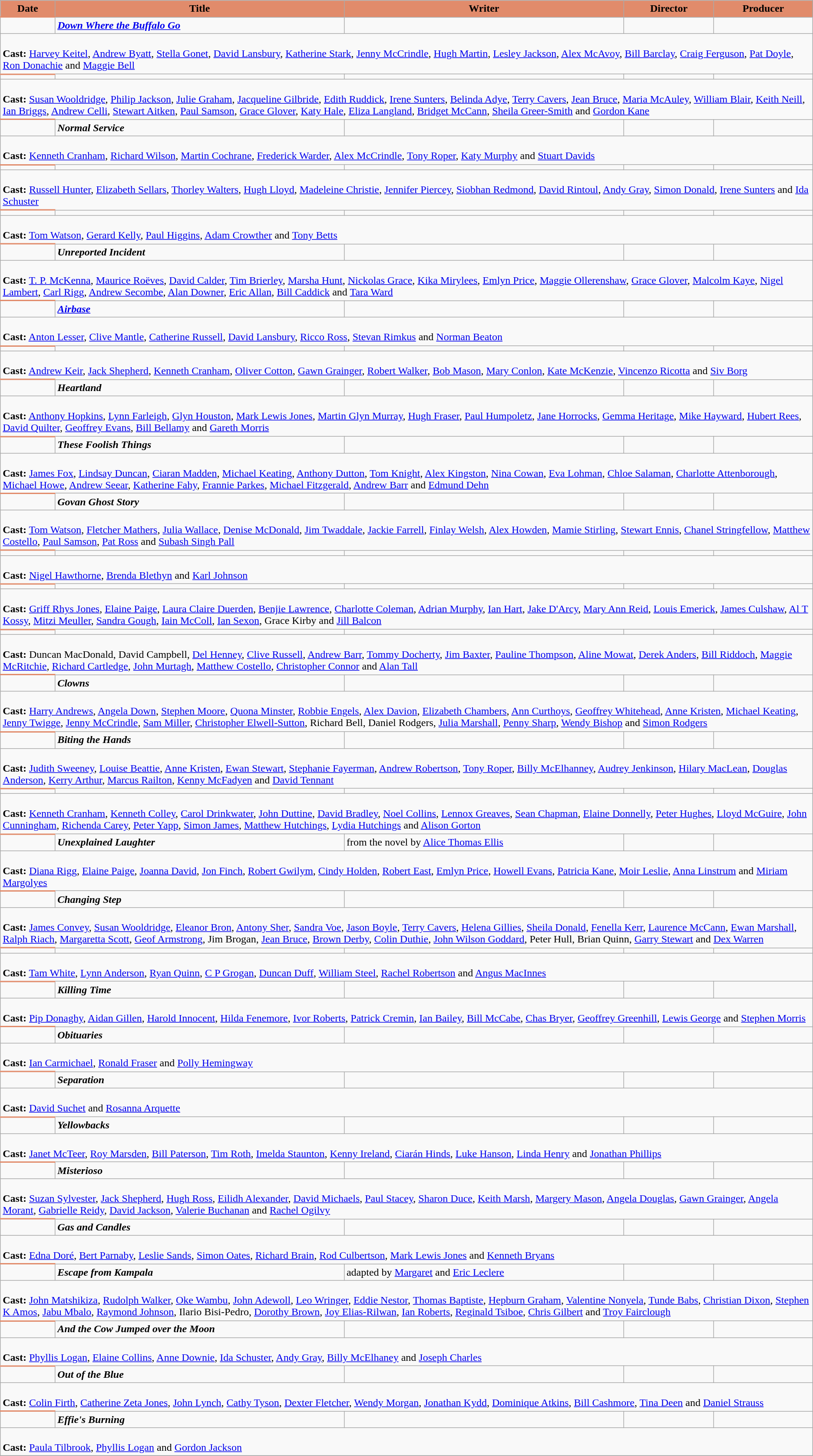<table class="wikitable sortable">
<tr style="color:#00000;">
<th style="background-color:#E18B6B">Date </th>
<th style="background-color:#E18B6B">Title</th>
<th style="background-color:#E18B6B">Writer</th>
<th style="background-color:#E18B6B">Director</th>
<th style="background-color:#E18B6B">Producer</th>
</tr>
<tr id="Down Where the Buffalo Go">
<td style="border-top:2px solid #E18B6B"></td>
<td><strong><em><a href='#'>Down Where the Buffalo Go</a></em></strong></td>
<td></td>
<td></td>
<td></td>
</tr>
<tr class="expand-child">
<td colspan="5" style="height:1px"><br><strong>Cast:</strong> <a href='#'>Harvey Keitel</a>, <a href='#'>Andrew Byatt</a>, <a href='#'>Stella Gonet</a>, <a href='#'>David Lansbury</a>, <a href='#'>Katherine Stark</a>, <a href='#'>Jenny McCrindle</a>, <a href='#'>Hugh Martin</a>, <a href='#'>Lesley Jackson</a>, <a href='#'>Alex McAvoy</a>, <a href='#'>Bill Barclay</a>, <a href='#'>Craig Ferguson</a>, <a href='#'>Pat Doyle</a>, <a href='#'>Ron Donachie</a> and <a href='#'>Maggie Bell</a></td>
</tr>
<tr id="The Dark Room">
<td style="border-top:2px solid #E18B6B"></td>
<td><strong><em></em></strong></td>
<td></td>
<td></td>
<td></td>
</tr>
<tr class="expand-child">
<td colspan="5" style="height:1px"><br><strong>Cast:</strong> <a href='#'>Susan Wooldridge</a>, <a href='#'>Philip Jackson</a>, <a href='#'>Julie Graham</a>, <a href='#'>Jacqueline Gilbride</a>, <a href='#'>Edith Ruddick</a>, <a href='#'>Irene Sunters</a>, <a href='#'>Belinda Adye</a>, <a href='#'>Terry Cavers</a>, <a href='#'>Jean Bruce</a>, <a href='#'>Maria McAuley</a>, <a href='#'>William Blair</a>, <a href='#'>Keith Neill</a>, <a href='#'>Ian Briggs</a>, <a href='#'>Andrew Celli</a>, <a href='#'>Stewart Aitken</a>, <a href='#'>Paul Samson</a>, <a href='#'>Grace Glover</a>, <a href='#'>Katy Hale</a>, <a href='#'>Eliza Langland</a>, <a href='#'>Bridget McCann</a>, <a href='#'>Sheila Greer-Smith</a> and <a href='#'>Gordon Kane</a></td>
</tr>
<tr id="Normal Service">
<td style="border-top:2px solid #E18B6B"></td>
<td><strong><em>Normal Service</em></strong></td>
<td></td>
<td></td>
<td></td>
</tr>
<tr class="expand-child">
<td colspan="5" style="height:1px"><br><strong>Cast:</strong> <a href='#'>Kenneth Cranham</a>, <a href='#'>Richard Wilson</a>, <a href='#'>Martin Cochrane</a>, <a href='#'>Frederick Warder</a>, <a href='#'>Alex McCrindle</a>, <a href='#'>Tony Roper</a>, <a href='#'>Katy Murphy</a> and <a href='#'>Stuart Davids</a></td>
</tr>
<tr id="The Dunroamin' Rising">
<td style="border-top:2px solid #E18B6B"></td>
<td><strong><em></em></strong></td>
<td></td>
<td></td>
<td></td>
</tr>
<tr class="expand-child">
<td colspan="5" style="height:1px"><br><strong>Cast:</strong> <a href='#'>Russell Hunter</a>, <a href='#'>Elizabeth Sellars</a>, <a href='#'>Thorley Walters</a>, <a href='#'>Hugh Lloyd</a>, <a href='#'>Madeleine Christie</a>, <a href='#'>Jennifer Piercey</a>, <a href='#'>Siobhan Redmond</a>, <a href='#'>David Rintoul</a>, <a href='#'>Andy Gray</a>, <a href='#'>Simon Donald</a>, <a href='#'>Irene Sunters</a> and <a href='#'>Ida Schuster</a></td>
</tr>
<tr id="A Wholly Healthy Glasgow">
<td style="border-top:2px solid #E18B6B"></td>
<td><strong><em></em></strong></td>
<td></td>
<td></td>
<td></td>
</tr>
<tr class="expand-child">
<td colspan="5" style="height:1px"><br><strong>Cast:</strong> <a href='#'>Tom Watson</a>, <a href='#'>Gerard Kelly</a>, <a href='#'>Paul Higgins</a>, <a href='#'>Adam Crowther</a> and <a href='#'>Tony Betts</a></td>
</tr>
<tr id="Unreported Incident">
<td style="border-top:2px solid #E18B6B"></td>
<td><strong><em>Unreported Incident</em></strong></td>
<td></td>
<td></td>
<td></td>
</tr>
<tr class="expand-child">
<td colspan="5" style="height:1px"><br><strong>Cast:</strong> <a href='#'>T. P. McKenna</a>, <a href='#'>Maurice Roëves</a>, <a href='#'>David Calder</a>, <a href='#'>Tim Brierley</a>, <a href='#'>Marsha Hunt</a>, <a href='#'>Nickolas Grace</a>, <a href='#'>Kika Mirylees</a>, <a href='#'>Emlyn Price</a>, <a href='#'>Maggie Ollerenshaw</a>, <a href='#'>Grace Glover</a>, <a href='#'>Malcolm Kaye</a>, <a href='#'>Nigel Lambert</a>, <a href='#'>Carl Rigg</a>, <a href='#'>Andrew Secombe</a>, <a href='#'>Alan Downer</a>, <a href='#'>Eric Allan</a>, <a href='#'>Bill Caddick</a> and <a href='#'>Tara Ward</a></td>
</tr>
<tr id="Airbase">
<td style="border-top:2px solid #E18B6B"></td>
<td><strong><em><a href='#'>Airbase</a></em></strong></td>
<td></td>
<td></td>
<td></td>
</tr>
<tr class="expand-child">
<td colspan="5" style="height:1px"><br><strong>Cast:</strong> <a href='#'>Anton Lesser</a>, <a href='#'>Clive Mantle</a>, <a href='#'>Catherine Russell</a>, <a href='#'>David Lansbury</a>, <a href='#'>Ricco Ross</a>, <a href='#'>Stevan Rimkus</a> and <a href='#'>Norman Beaton</a></td>
</tr>
<tr id="The Party">
<td style="border-top:2px solid #E18B6B"></td>
<td><strong><em></em></strong></td>
<td></td>
<td></td>
<td></td>
</tr>
<tr class="expand-child">
<td colspan="5" style="height:1px"><br><strong>Cast:</strong> <a href='#'>Andrew Keir</a>, <a href='#'>Jack Shepherd</a>, <a href='#'>Kenneth Cranham</a>, <a href='#'>Oliver Cotton</a>, <a href='#'>Gawn Grainger</a>, <a href='#'>Robert Walker</a>, <a href='#'>Bob Mason</a>, <a href='#'>Mary Conlon</a>, <a href='#'>Kate McKenzie</a>, <a href='#'>Vincenzo Ricotta</a> and <a href='#'>Siv Borg</a></td>
</tr>
<tr id="Heartland">
<td style="border-top:2px solid #E18B6B"></td>
<td><strong><em>Heartland</em></strong></td>
<td></td>
<td></td>
<td></td>
</tr>
<tr class="expand-child">
<td colspan="5" style="height:1px"><br><strong>Cast:</strong> <a href='#'>Anthony Hopkins</a>, <a href='#'>Lynn Farleigh</a>, <a href='#'>Glyn Houston</a>, <a href='#'>Mark Lewis Jones</a>, <a href='#'>Martin Glyn Murray</a>, <a href='#'>Hugh Fraser</a>, <a href='#'>Paul Humpoletz</a>, <a href='#'>Jane Horrocks</a>, <a href='#'>Gemma Heritage</a>, <a href='#'>Mike Hayward</a>, <a href='#'>Hubert Rees</a>, <a href='#'>David Quilter</a>, <a href='#'>Geoffrey Evans</a>, <a href='#'>Bill Bellamy</a> and <a href='#'>Gareth Morris</a></td>
</tr>
<tr id="These Foolish Things">
<td style="border-top:2px solid #E18B6B"></td>
<td><strong><em>These Foolish Things</em></strong></td>
<td></td>
<td></td>
<td></td>
</tr>
<tr class="expand-child">
<td colspan="5" style="height:1px"><br><strong>Cast:</strong> <a href='#'>James Fox</a>, <a href='#'>Lindsay Duncan</a>, <a href='#'>Ciaran Madden</a>, <a href='#'>Michael Keating</a>, <a href='#'>Anthony Dutton</a>, <a href='#'>Tom Knight</a>, <a href='#'>Alex Kingston</a>, <a href='#'>Nina Cowan</a>, <a href='#'>Eva Lohman</a>, <a href='#'>Chloe Salaman</a>, <a href='#'>Charlotte Attenborough</a>, <a href='#'>Michael Howe</a>, <a href='#'>Andrew Seear</a>, <a href='#'>Katherine Fahy</a>, <a href='#'>Frannie Parkes</a>, <a href='#'>Michael Fitzgerald</a>, <a href='#'>Andrew Barr</a> and <a href='#'>Edmund Dehn</a></td>
</tr>
<tr id="Govan Ghost Story">
<td style="border-top:2px solid #E18B6B"></td>
<td><strong><em>Govan Ghost Story</em></strong></td>
<td></td>
<td></td>
<td></td>
</tr>
<tr class="expand-child">
<td colspan="5" style="height:1px"><br><strong>Cast:</strong> <a href='#'>Tom Watson</a>, <a href='#'>Fletcher Mathers</a>, <a href='#'>Julia Wallace</a>, <a href='#'>Denise McDonald</a>, <a href='#'>Jim Twaddale</a>, <a href='#'>Jackie Farrell</a>, <a href='#'>Finlay Welsh</a>, <a href='#'>Alex Howden</a>, <a href='#'>Mamie Stirling</a>, <a href='#'>Stewart Ennis</a>, <a href='#'>Chanel Stringfellow</a>, <a href='#'>Matthew Costello</a>, <a href='#'>Paul Samson</a>, <a href='#'>Pat Ross</a> and <a href='#'>Subash Singh Pall</a></td>
</tr>
<tr id="The Shawl">
<td style="border-top:2px solid #E18B6B"></td>
<td><strong><em></em></strong></td>
<td></td>
<td></td>
<td></td>
</tr>
<tr class="expand-child">
<td colspan="5" style="height:1px"><br><strong>Cast:</strong> <a href='#'>Nigel Hawthorne</a>, <a href='#'>Brenda Blethyn</a> and <a href='#'>Karl Johnson</a></td>
</tr>
<tr id="A View of Harry Clark">
<td style="border-top:2px solid #E18B6B"></td>
<td><strong><em></em></strong></td>
<td></td>
<td></td>
<td></td>
</tr>
<tr class="expand-child">
<td colspan="5" style="height:1px"><br><strong>Cast:</strong> <a href='#'>Griff Rhys Jones</a>, <a href='#'>Elaine Paige</a>, <a href='#'>Laura Claire Duerden</a>, <a href='#'>Benjie Lawrence</a>, <a href='#'>Charlotte Coleman</a>, <a href='#'>Adrian Murphy</a>, <a href='#'>Ian Hart</a>, <a href='#'>Jake D'Arcy</a>, <a href='#'>Mary Ann Reid</a>, <a href='#'>Louis Emerick</a>, <a href='#'>James Culshaw</a>, <a href='#'>Al T Kossy</a>, <a href='#'>Mitzi Meuller</a>, <a href='#'>Sandra Gough</a>, <a href='#'>Iain McColl</a>, <a href='#'>Ian Sexon</a>, Grace Kirby and <a href='#'>Jill Balcon</a></td>
</tr>
<tr id="The Gift">
<td style="border-top:2px solid #E18B6B"></td>
<td><strong><em></em></strong></td>
<td></td>
<td></td>
<td></td>
</tr>
<tr class="expand-child">
<td colspan="5" style="height:1px"><br><strong>Cast:</strong> Duncan MacDonald, David Campbell, <a href='#'>Del Henney</a>, <a href='#'>Clive Russell</a>, <a href='#'>Andrew Barr</a>, <a href='#'>Tommy Docherty</a>, <a href='#'>Jim Baxter</a>, <a href='#'>Pauline Thompson</a>, <a href='#'>Aline Mowat</a>, <a href='#'>Derek Anders</a>, <a href='#'>Bill Riddoch</a>, <a href='#'>Maggie McRitchie</a>, <a href='#'>Richard Cartledge</a>, <a href='#'>John Murtagh</a>, <a href='#'>Matthew Costello</a>, <a href='#'>Christopher Connor</a> and <a href='#'>Alan Tall</a></td>
</tr>
<tr id="Clowns">
<td style="border-top:2px solid #E18B6B"></td>
<td><strong><em>Clowns</em></strong></td>
<td></td>
<td></td>
<td></td>
</tr>
<tr class="expand-child">
<td colspan="5" style="height:1px"><br><strong>Cast:</strong> <a href='#'>Harry Andrews</a>, <a href='#'>Angela Down</a>, <a href='#'>Stephen Moore</a>, <a href='#'>Quona Minster</a>, <a href='#'>Robbie Engels</a>, <a href='#'>Alex Davion</a>, <a href='#'>Elizabeth Chambers</a>, <a href='#'>Ann Curthoys</a>, <a href='#'>Geoffrey Whitehead</a>, <a href='#'>Anne Kristen</a>, <a href='#'>Michael Keating</a>, <a href='#'>Jenny Twigge</a>, <a href='#'>Jenny McCrindle</a>, <a href='#'>Sam Miller</a>, <a href='#'>Christopher Elwell-Sutton</a>, Richard Bell, Daniel Rodgers, <a href='#'>Julia Marshall</a>, <a href='#'>Penny Sharp</a>, <a href='#'>Wendy Bishop</a> and <a href='#'>Simon Rodgers</a></td>
</tr>
<tr id="Biting the Hands">
<td style="border-top:2px solid #E18B6B"></td>
<td><strong><em>Biting the Hands</em></strong></td>
<td></td>
<td></td>
<td></td>
</tr>
<tr class="expand-child">
<td colspan="5" style="height:1px"><br><strong>Cast:</strong> <a href='#'>Judith Sweeney</a>, <a href='#'>Louise Beattie</a>, <a href='#'>Anne Kristen</a>, <a href='#'>Ewan Stewart</a>, <a href='#'>Stephanie Fayerman</a>, <a href='#'>Andrew Robertson</a>, <a href='#'>Tony Roper</a>, <a href='#'>Billy McElhanney</a>, <a href='#'>Audrey Jenkinson</a>, <a href='#'>Hilary MacLean</a>, <a href='#'>Douglas Anderson</a>, <a href='#'>Kerry Arthur</a>, <a href='#'>Marcus Railton</a>, <a href='#'>Kenny McFadyen</a> and <a href='#'>David Tennant</a></td>
</tr>
<tr id="A Master of the Marionettes">
<td style="border-top:2px solid #E18B6B"></td>
<td><strong><em></em></strong></td>
<td></td>
<td></td>
<td></td>
</tr>
<tr class="expand-child">
<td colspan="5" style="height:1px"><br><strong>Cast:</strong> <a href='#'>Kenneth Cranham</a>, <a href='#'>Kenneth Colley</a>, <a href='#'>Carol Drinkwater</a>, <a href='#'>John Duttine</a>, <a href='#'>David Bradley</a>, <a href='#'>Noel Collins</a>, <a href='#'>Lennox Greaves</a>, <a href='#'>Sean Chapman</a>, <a href='#'>Elaine Donnelly</a>, <a href='#'>Peter Hughes</a>, <a href='#'>Lloyd McGuire</a>, <a href='#'>John Cunningham</a>, <a href='#'>Richenda Carey</a>, <a href='#'>Peter Yapp</a>, <a href='#'>Simon James</a>, <a href='#'>Matthew Hutchings</a>, <a href='#'>Lydia Hutchings</a> and <a href='#'>Alison Gorton</a></td>
</tr>
<tr id="Unexplained Laughter">
<td style="border-top:2px solid #E18B6B"></td>
<td><strong><em>Unexplained Laughter</em></strong></td>
<td> from the novel by <a href='#'>Alice Thomas Ellis</a></td>
<td></td>
<td></td>
</tr>
<tr class="expand-child">
<td colspan="5" style="height:1px"><br><strong>Cast:</strong> <a href='#'>Diana Rigg</a>, <a href='#'>Elaine Paige</a>, <a href='#'>Joanna David</a>, <a href='#'>Jon Finch</a>, <a href='#'>Robert Gwilym</a>, <a href='#'>Cindy Holden</a>, <a href='#'>Robert East</a>, <a href='#'>Emlyn Price</a>, <a href='#'>Howell Evans</a>, <a href='#'>Patricia Kane</a>, <a href='#'>Moir Leslie</a>, <a href='#'>Anna Linstrum</a> and <a href='#'>Miriam Margolyes</a></td>
</tr>
<tr id="Changing Step">
<td style="border-top:2px solid #E18B6B"></td>
<td><strong><em>Changing Step</em></strong></td>
<td></td>
<td></td>
<td></td>
</tr>
<tr class="expand-child">
<td colspan="5" style="height:1px"><br><strong>Cast:</strong> <a href='#'>James Convey</a>, <a href='#'>Susan Wooldridge</a>, <a href='#'>Eleanor Bron</a>, <a href='#'>Antony Sher</a>, <a href='#'>Sandra Voe</a>, <a href='#'>Jason Boyle</a>, <a href='#'>Terry Cavers</a>, <a href='#'>Helena Gillies</a>, <a href='#'>Sheila Donald</a>, <a href='#'>Fenella Kerr</a>, <a href='#'>Laurence McCann</a>, <a href='#'>Ewan Marshall</a>, <a href='#'>Ralph Riach</a>, <a href='#'>Margaretta Scott</a>, <a href='#'>Geof Armstrong</a>, Jim Brogan, <a href='#'>Jean Bruce</a>, <a href='#'>Brown Derby</a>, <a href='#'>Colin Duthie</a>, <a href='#'>John Wilson Goddard</a>, Peter Hull, Brian Quinn, <a href='#'>Garry Stewart</a> and <a href='#'>Dex Warren</a></td>
</tr>
<tr id="The Wreck on the Highway">
<td style="border-top:2px solid #E18B6B"></td>
<td><strong><em></em></strong></td>
<td></td>
<td></td>
<td></td>
</tr>
<tr class="expand-child">
<td colspan="5" style="height:1px"><br><strong>Cast:</strong> <a href='#'>Tam White</a>, <a href='#'>Lynn Anderson</a>, <a href='#'>Ryan Quinn</a>, <a href='#'>C P Grogan</a>, <a href='#'>Duncan Duff</a>, <a href='#'>William Steel</a>, <a href='#'>Rachel Robertson</a> and <a href='#'>Angus MacInnes</a></td>
</tr>
<tr id="Killing Time">
<td style="border-top:2px solid #E18B6B"></td>
<td><strong><em>Killing Time</em></strong></td>
<td></td>
<td></td>
<td></td>
</tr>
<tr class="expand-child">
<td colspan="5" style="height:1px"><br><strong>Cast:</strong> <a href='#'>Pip Donaghy</a>, <a href='#'>Aidan Gillen</a>, <a href='#'>Harold Innocent</a>, <a href='#'>Hilda Fenemore</a>, <a href='#'>Ivor Roberts</a>, <a href='#'>Patrick Cremin</a>, <a href='#'>Ian Bailey</a>, <a href='#'>Bill McCabe</a>, <a href='#'>Chas Bryer</a>, <a href='#'>Geoffrey Greenhill</a>, <a href='#'>Lewis George</a> and <a href='#'>Stephen Morris</a></td>
</tr>
<tr id="Obituaries">
<td style="border-top:2px solid #E18B6B"></td>
<td><strong><em>Obituaries</em></strong></td>
<td></td>
<td></td>
<td></td>
</tr>
<tr class="expand-child">
<td colspan="5" style="height:1px"><br><strong>Cast:</strong> <a href='#'>Ian Carmichael</a>, <a href='#'>Ronald Fraser</a> and <a href='#'>Polly Hemingway</a></td>
</tr>
<tr id="Separation">
<td style="border-top:2px solid #E18B6B"></td>
<td><strong><em>Separation</em></strong></td>
<td></td>
<td></td>
<td></td>
</tr>
<tr class="expand-child">
<td colspan="5" style="height:1px"><br><strong>Cast:</strong> <a href='#'>David Suchet</a> and <a href='#'>Rosanna Arquette</a></td>
</tr>
<tr id="Yellowbacks">
<td style="border-top:2px solid #E18B6B"></td>
<td><strong><em>Yellowbacks</em></strong></td>
<td></td>
<td></td>
<td></td>
</tr>
<tr class="expand-child">
<td colspan="5" style="height:1px"><br><strong>Cast:</strong> <a href='#'>Janet McTeer</a>, <a href='#'>Roy Marsden</a>, <a href='#'>Bill Paterson</a>, <a href='#'>Tim Roth</a>, <a href='#'>Imelda Staunton</a>, <a href='#'>Kenny Ireland</a>, <a href='#'>Ciarán Hinds</a>, <a href='#'>Luke Hanson</a>, <a href='#'>Linda Henry</a> and <a href='#'>Jonathan Phillips</a></td>
</tr>
<tr id="Misterioso">
<td style="border-top:2px solid #E18B6B"></td>
<td><strong><em>Misterioso</em></strong></td>
<td></td>
<td></td>
<td></td>
</tr>
<tr class="expand-child">
<td colspan="5" style="height:1px"><br><strong>Cast:</strong> <a href='#'>Suzan Sylvester</a>, <a href='#'>Jack Shepherd</a>, <a href='#'>Hugh Ross</a>, <a href='#'>Eilidh Alexander</a>, <a href='#'>David Michaels</a>, <a href='#'>Paul Stacey</a>, <a href='#'>Sharon Duce</a>, <a href='#'>Keith Marsh</a>, <a href='#'>Margery Mason</a>, <a href='#'>Angela Douglas</a>, <a href='#'>Gawn Grainger</a>, <a href='#'>Angela Morant</a>, <a href='#'>Gabrielle Reidy</a>, <a href='#'>David Jackson</a>, <a href='#'>Valerie Buchanan</a> and <a href='#'>Rachel Ogilvy</a></td>
</tr>
<tr id="Gas and Candles">
<td style="border-top:2px solid #E18B6B"></td>
<td><strong><em>Gas and Candles</em></strong></td>
<td></td>
<td></td>
<td></td>
</tr>
<tr class="expand-child">
<td colspan="5" style="height:1px"><br><strong>Cast:</strong> <a href='#'>Edna Doré</a>, <a href='#'>Bert Parnaby</a>, <a href='#'>Leslie Sands</a>, <a href='#'>Simon Oates</a>, <a href='#'>Richard Brain</a>, <a href='#'>Rod Culbertson</a>, <a href='#'>Mark Lewis Jones</a> and <a href='#'>Kenneth Bryans</a></td>
</tr>
<tr id="Escape from Kampala">
<td style="border-top:2px solid #E18B6B"></td>
<td><strong><em>Escape from Kampala</em></strong></td>
<td> adapted by <a href='#'>Margaret</a> and <a href='#'>Eric Leclere</a></td>
<td></td>
<td></td>
</tr>
<tr class="expand-child">
<td colspan="5" style="height:1px"><br><strong>Cast:</strong> <a href='#'>John Matshikiza</a>, <a href='#'>Rudolph Walker</a>, <a href='#'>Oke Wambu</a>, <a href='#'>John Adewoll</a>, <a href='#'>Leo Wringer</a>, <a href='#'>Eddie Nestor</a>, <a href='#'>Thomas Baptiste</a>, <a href='#'>Hepburn Graham</a>, <a href='#'>Valentine Nonyela</a>, <a href='#'>Tunde Babs</a>, <a href='#'>Christian Dixon</a>, <a href='#'>Stephen K Amos</a>, <a href='#'>Jabu Mbalo</a>, <a href='#'>Raymond Johnson</a>, Ilario Bisi-Pedro, <a href='#'>Dorothy Brown</a>, <a href='#'>Joy Elias-Rilwan</a>, <a href='#'>Ian Roberts</a>, <a href='#'>Reginald Tsiboe</a>, <a href='#'>Chris Gilbert</a> and <a href='#'>Troy Fairclough</a></td>
</tr>
<tr id="And the Cow Jumped over the Moon">
<td style="border-top:2px solid #E18B6B"></td>
<td><strong><em>And the Cow Jumped over the Moon</em></strong></td>
<td></td>
<td></td>
<td></td>
</tr>
<tr class="expand-child">
<td colspan="5" style="height:1px"><br><strong>Cast:</strong> <a href='#'>Phyllis Logan</a>, <a href='#'>Elaine Collins</a>, <a href='#'>Anne Downie</a>, <a href='#'>Ida Schuster</a>, <a href='#'>Andy Gray</a>, <a href='#'>Billy McElhaney</a> and <a href='#'>Joseph Charles</a></td>
</tr>
<tr id="Out of the Blue">
<td style="border-top:2px solid #E18B6B"></td>
<td><strong><em>Out of the Blue</em></strong></td>
<td></td>
<td></td>
<td></td>
</tr>
<tr class="expand-child">
<td colspan="5" style="height:1px"><br><strong>Cast:</strong> <a href='#'>Colin Firth</a>, <a href='#'>Catherine Zeta Jones</a>, <a href='#'>John Lynch</a>, <a href='#'>Cathy Tyson</a>, <a href='#'>Dexter Fletcher</a>, <a href='#'>Wendy Morgan</a>, <a href='#'>Jonathan Kydd</a>, <a href='#'>Dominique Atkins</a>, <a href='#'>Bill Cashmore</a>, <a href='#'>Tina Deen</a> and <a href='#'>Daniel Strauss</a></td>
</tr>
<tr id="Effie's Burning" style="line:#E18B6B">
<td style="border-top:2px solid #E18B6B"></td>
<td><strong><em>Effie's Burning</em></strong></td>
<td></td>
<td></td>
<td></td>
</tr>
<tr class="expand-child">
<td colspan="5" style="height:1px"><br><strong>Cast:</strong> <a href='#'>Paula Tilbrook</a>, <a href='#'>Phyllis Logan</a> and <a href='#'>Gordon Jackson</a></td>
</tr>
<tr>
</tr>
</table>
